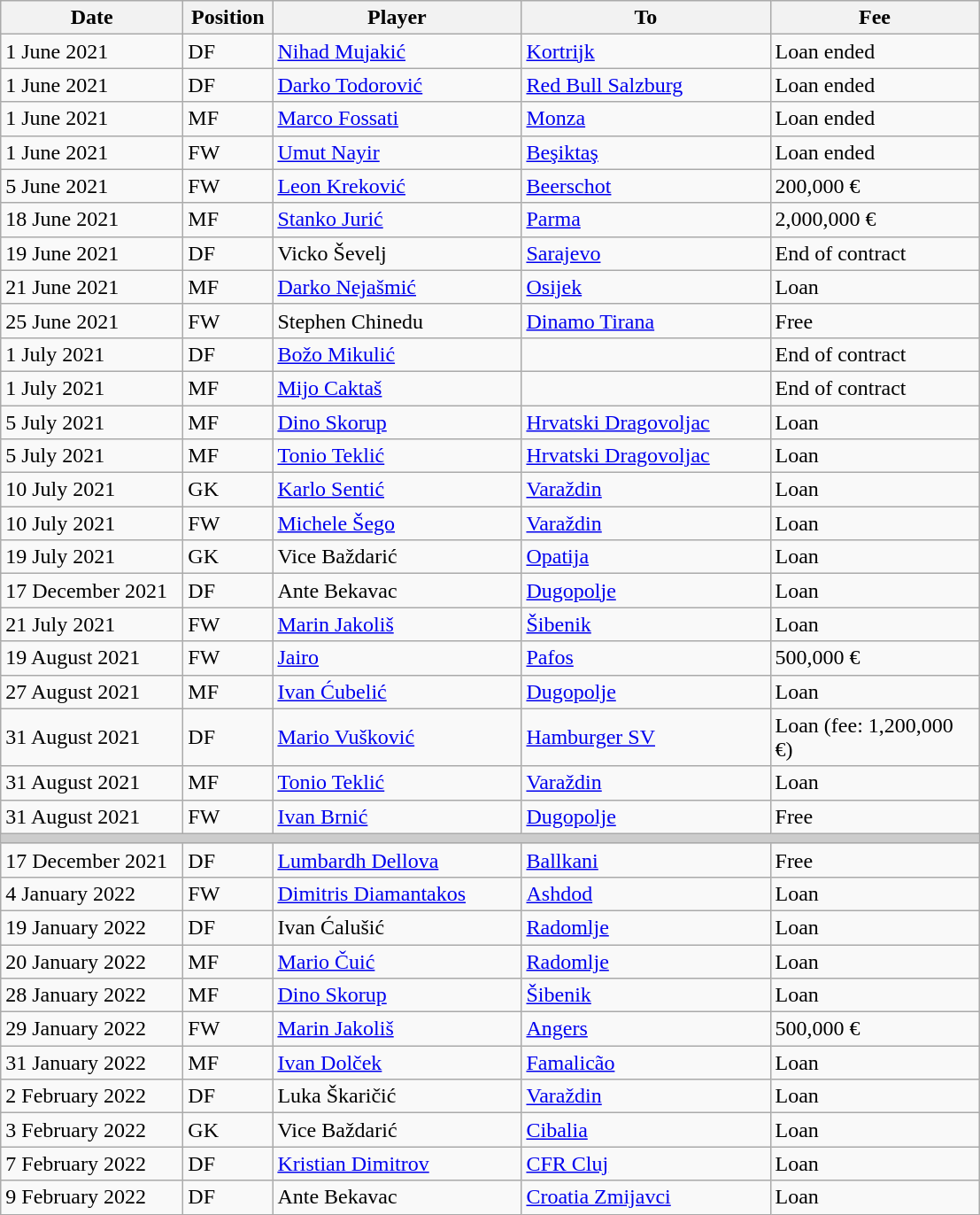<table class="wikitable plainrowheaders sortable">
<tr>
<th width=130>Date</th>
<th width=60>Position</th>
<th width=180>Player</th>
<th width=180>To</th>
<th width=150>Fee</th>
</tr>
<tr>
<td>1 June 2021</td>
<td>DF</td>
<td style="text-align:left;"> <a href='#'>Nihad Mujakić</a></td>
<td style="text-align:left;"> <a href='#'>Kortrijk</a></td>
<td>Loan ended</td>
</tr>
<tr>
<td>1 June 2021</td>
<td>DF</td>
<td style="text-align:left;"> <a href='#'>Darko Todorović</a></td>
<td style="text-align:left;"> <a href='#'>Red Bull Salzburg</a></td>
<td>Loan ended</td>
</tr>
<tr>
<td>1 June 2021</td>
<td>MF</td>
<td style="text-align:left;"> <a href='#'>Marco Fossati</a></td>
<td style="text-align:left;"> <a href='#'>Monza</a></td>
<td>Loan ended</td>
</tr>
<tr>
<td>1 June 2021</td>
<td>FW</td>
<td style="text-align:left;"> <a href='#'>Umut Nayir</a></td>
<td style="text-align:left;"> <a href='#'>Beşiktaş</a></td>
<td>Loan ended</td>
</tr>
<tr>
<td>5 June 2021</td>
<td>FW</td>
<td style="text-align:left;"> <a href='#'>Leon Kreković</a></td>
<td style="text-align:left;"> <a href='#'>Beerschot</a></td>
<td>200,000 €</td>
</tr>
<tr>
<td>18 June 2021</td>
<td>MF</td>
<td style="text-align:left;"> <a href='#'>Stanko Jurić</a></td>
<td style="text-align:left;"> <a href='#'>Parma</a></td>
<td>2,000,000 €</td>
</tr>
<tr>
<td>19 June 2021</td>
<td>DF</td>
<td style="text-align:left;"> Vicko Ševelj</td>
<td style="text-align:left;"> <a href='#'>Sarajevo</a></td>
<td>End of contract</td>
</tr>
<tr>
<td>21 June 2021</td>
<td>MF</td>
<td style="text-align:left;"> <a href='#'>Darko Nejašmić</a></td>
<td style="text-align:left;"> <a href='#'>Osijek</a></td>
<td>Loan</td>
</tr>
<tr>
<td>25 June 2021</td>
<td>FW</td>
<td style="text-align:left;"> Stephen Chinedu</td>
<td style="text-align:left;"> <a href='#'>Dinamo Tirana</a></td>
<td>Free</td>
</tr>
<tr>
<td>1 July 2021</td>
<td>DF</td>
<td style="text-align:left;"> <a href='#'>Božo Mikulić</a></td>
<td style="text-align:left;"></td>
<td>End of contract</td>
</tr>
<tr>
<td>1 July 2021</td>
<td>MF</td>
<td style="text-align:left;"> <a href='#'>Mijo Caktaš</a></td>
<td style="text-align:left;"></td>
<td>End of contract</td>
</tr>
<tr>
<td>5 July 2021</td>
<td>MF</td>
<td style="text-align:left;"> <a href='#'>Dino Skorup</a></td>
<td style="text-align:left;"> <a href='#'>Hrvatski Dragovoljac</a></td>
<td>Loan</td>
</tr>
<tr>
<td>5 July 2021</td>
<td>MF</td>
<td style="text-align:left;"> <a href='#'>Tonio Teklić</a></td>
<td style="text-align:left;"> <a href='#'>Hrvatski Dragovoljac</a></td>
<td>Loan</td>
</tr>
<tr>
<td>10 July 2021</td>
<td>GK</td>
<td style="text-align:left;"> <a href='#'>Karlo Sentić</a></td>
<td style="text-align:left;"> <a href='#'>Varaždin</a></td>
<td>Loan</td>
</tr>
<tr>
<td>10 July 2021</td>
<td>FW</td>
<td style="text-align:left;"> <a href='#'>Michele Šego</a></td>
<td style="text-align:left;"> <a href='#'>Varaždin</a></td>
<td>Loan</td>
</tr>
<tr>
<td>19 July 2021</td>
<td>GK</td>
<td style="text-align:left;"> Vice Baždarić</td>
<td style="text-align:left;"> <a href='#'>Opatija</a></td>
<td>Loan</td>
</tr>
<tr>
<td>17 December 2021</td>
<td>DF</td>
<td style="text-align:left;"> Ante Bekavac</td>
<td style="text-align:left;"> <a href='#'>Dugopolje</a></td>
<td>Loan</td>
</tr>
<tr>
<td>21 July 2021</td>
<td>FW</td>
<td style="text-align:left;"> <a href='#'>Marin Jakoliš</a></td>
<td style="text-align:left;"> <a href='#'>Šibenik</a></td>
<td>Loan</td>
</tr>
<tr>
<td>19 August 2021</td>
<td>FW</td>
<td style="text-align:left;"> <a href='#'>Jairo</a></td>
<td style="text-align:left;"> <a href='#'>Pafos</a></td>
<td>500,000 €</td>
</tr>
<tr>
<td>27 August 2021</td>
<td>MF</td>
<td style="text-align:left;"> <a href='#'>Ivan Ćubelić</a></td>
<td style="text-align:left;"> <a href='#'>Dugopolje</a></td>
<td>Loan</td>
</tr>
<tr>
<td>31 August 2021</td>
<td>DF</td>
<td style="text-align:left;"> <a href='#'>Mario Vušković</a></td>
<td style="text-align:left;"> <a href='#'>Hamburger SV</a></td>
<td>Loan (fee: 1,200,000 €)</td>
</tr>
<tr>
<td>31 August 2021</td>
<td>MF</td>
<td style="text-align:left;"> <a href='#'>Tonio Teklić</a></td>
<td style="text-align:left;"> <a href='#'>Varaždin</a></td>
<td>Loan</td>
</tr>
<tr>
<td>31 August 2021</td>
<td>FW</td>
<td style="text-align:left;"> <a href='#'>Ivan Brnić</a></td>
<td style="text-align:left;"> <a href='#'>Dugopolje</a></td>
<td>Free</td>
</tr>
<tr style="color:#CCCCCC;background-color:#CCCCCC">
<td colspan="6"></td>
</tr>
<tr>
<td>17 December 2021</td>
<td>DF</td>
<td style="text-align:left;"> <a href='#'>Lumbardh Dellova</a></td>
<td style="text-align:left;"> <a href='#'>Ballkani</a></td>
<td>Free</td>
</tr>
<tr>
<td>4 January 2022</td>
<td>FW</td>
<td style="text-align:left;"> <a href='#'>Dimitris Diamantakos</a></td>
<td style="text-align:left;"> <a href='#'>Ashdod</a></td>
<td>Loan</td>
</tr>
<tr>
<td>19 January 2022</td>
<td>DF</td>
<td style="text-align:left;"> Ivan Ćalušić</td>
<td style="text-align:left;"> <a href='#'>Radomlje</a></td>
<td>Loan</td>
</tr>
<tr>
<td>20 January 2022</td>
<td>MF</td>
<td style="text-align:left;"> <a href='#'>Mario Čuić</a></td>
<td style="text-align:left;"> <a href='#'>Radomlje</a></td>
<td>Loan</td>
</tr>
<tr>
<td>28 January 2022</td>
<td>MF</td>
<td style="text-align:left;"> <a href='#'>Dino Skorup</a></td>
<td style="text-align:left;"> <a href='#'>Šibenik</a></td>
<td>Loan</td>
</tr>
<tr>
<td>29 January 2022</td>
<td>FW</td>
<td style="text-align:left;"> <a href='#'>Marin Jakoliš</a></td>
<td style="text-align:left;"> <a href='#'>Angers</a></td>
<td>500,000 €</td>
</tr>
<tr>
<td>31 January 2022</td>
<td>MF</td>
<td style="text-align:left;"> <a href='#'>Ivan Dolček</a></td>
<td style="text-align:left;"> <a href='#'>Famalicão</a></td>
<td>Loan</td>
</tr>
<tr>
<td>2 February 2022</td>
<td>DF</td>
<td style="text-align:left;"> Luka Škaričić</td>
<td style="text-align:left;"> <a href='#'>Varaždin</a></td>
<td>Loan</td>
</tr>
<tr>
<td>3 February 2022</td>
<td>GK</td>
<td style="text-align:left;"> Vice Baždarić</td>
<td style="text-align:left;"> <a href='#'>Cibalia</a></td>
<td>Loan</td>
</tr>
<tr>
<td>7 February 2022</td>
<td>DF</td>
<td style="text-align:left;"> <a href='#'>Kristian Dimitrov</a></td>
<td style="text-align:left;"> <a href='#'>CFR Cluj</a></td>
<td>Loan</td>
</tr>
<tr>
<td>9 February 2022</td>
<td>DF</td>
<td style="text-align:left;"> Ante Bekavac</td>
<td style="text-align:left;"> <a href='#'>Croatia Zmijavci</a></td>
<td>Loan</td>
</tr>
</table>
